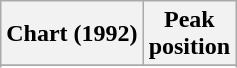<table class="wikitable sortable">
<tr>
<th align="left">Chart (1992)</th>
<th align="center">Peak<br>position</th>
</tr>
<tr>
</tr>
<tr>
</tr>
<tr>
</tr>
<tr>
</tr>
<tr>
</tr>
</table>
